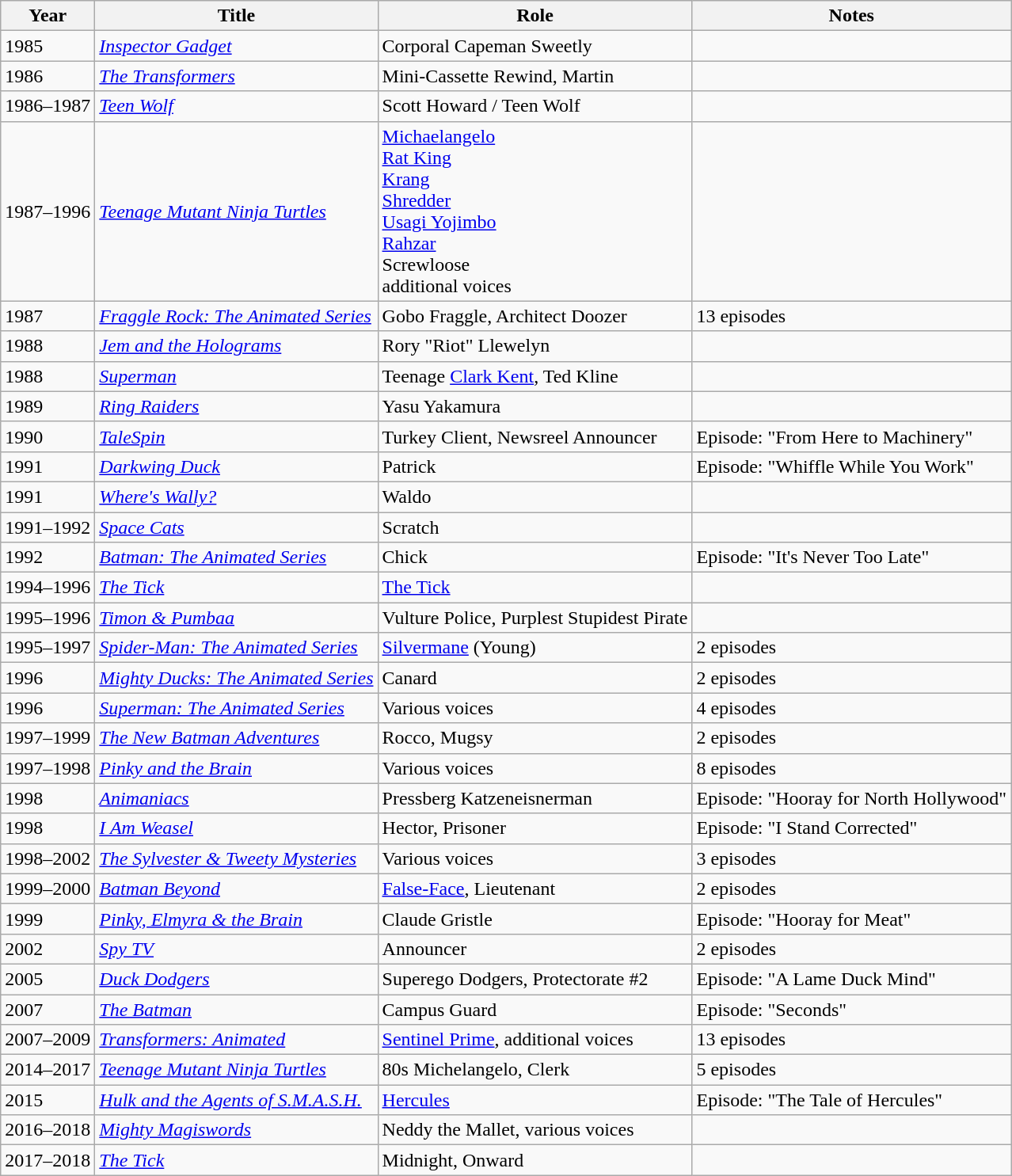<table class="wikitable sortable plainrowheaders" style="white-space:nowrap">
<tr>
<th>Year</th>
<th>Title</th>
<th>Role</th>
<th>Notes</th>
</tr>
<tr>
<td>1985</td>
<td><em><a href='#'>Inspector Gadget</a></em></td>
<td>Corporal Capeman  Sweetly</td>
<td></td>
</tr>
<tr>
<td>1986</td>
<td><em><a href='#'>The Transformers</a></em></td>
<td>Mini-Cassette Rewind, Martin</td>
<td></td>
</tr>
<tr>
<td>1986–1987</td>
<td><em><a href='#'>Teen Wolf</a></em></td>
<td>Scott Howard / Teen Wolf</td>
<td></td>
</tr>
<tr>
<td>1987–1996</td>
<td><em><a href='#'>Teenage Mutant Ninja Turtles</a></em></td>
<td><a href='#'>Michaelangelo</a><br><a href='#'>Rat King</a><br><a href='#'>Krang</a><br><a href='#'>Shredder</a><br><a href='#'>Usagi Yojimbo</a><br><a href='#'>Rahzar</a><br>Screwloose<br>additional voices</td>
<td></td>
</tr>
<tr>
<td>1987</td>
<td><em><a href='#'>Fraggle Rock: The Animated Series</a></em></td>
<td>Gobo Fraggle, Architect Doozer</td>
<td>13 episodes</td>
</tr>
<tr>
<td>1988</td>
<td><em><a href='#'>Jem and the Holograms</a></em></td>
<td>Rory "Riot" Llewelyn</td>
<td></td>
</tr>
<tr>
<td>1988</td>
<td><em><a href='#'>Superman</a></em></td>
<td>Teenage <a href='#'>Clark Kent</a>, Ted Kline</td>
<td></td>
</tr>
<tr>
<td>1989</td>
<td><em><a href='#'>Ring Raiders</a></em></td>
<td>Yasu Yakamura</td>
<td></td>
</tr>
<tr>
<td>1990</td>
<td><em><a href='#'>TaleSpin</a></em></td>
<td>Turkey Client, Newsreel Announcer</td>
<td>Episode: "From Here to Machinery"</td>
</tr>
<tr>
<td>1991</td>
<td><em><a href='#'>Darkwing Duck</a></em></td>
<td>Patrick</td>
<td>Episode: "Whiffle While You Work"</td>
</tr>
<tr>
<td>1991</td>
<td><em><a href='#'>Where's Wally?</a></em></td>
<td>Waldo</td>
<td></td>
</tr>
<tr>
<td>1991–1992</td>
<td><em><a href='#'>Space Cats</a></em></td>
<td>Scratch</td>
</tr>
<tr>
<td>1992</td>
<td><em><a href='#'>Batman: The Animated Series</a></em></td>
<td>Chick</td>
<td>Episode: "It's Never Too Late"</td>
</tr>
<tr>
<td>1994–1996</td>
<td><em><a href='#'>The Tick</a></em></td>
<td><a href='#'>The Tick</a></td>
<td></td>
</tr>
<tr>
<td>1995–1996</td>
<td><em><a href='#'>Timon & Pumbaa</a></em></td>
<td>Vulture Police, Purplest Stupidest Pirate</td>
<td></td>
</tr>
<tr>
<td>1995–1997</td>
<td><em><a href='#'>Spider-Man: The Animated Series</a></em></td>
<td><a href='#'>Silvermane</a> (Young)</td>
<td>2 episodes</td>
</tr>
<tr>
<td>1996</td>
<td><em><a href='#'>Mighty Ducks: The Animated Series</a></em></td>
<td>Canard</td>
<td>2 episodes</td>
</tr>
<tr>
<td>1996</td>
<td><em><a href='#'>Superman: The Animated Series</a></em></td>
<td>Various voices</td>
<td>4 episodes</td>
</tr>
<tr>
<td>1997–1999</td>
<td><em><a href='#'>The New Batman Adventures</a></em></td>
<td>Rocco, Mugsy</td>
<td>2 episodes</td>
</tr>
<tr>
<td>1997–1998</td>
<td><em><a href='#'>Pinky and the Brain</a></em></td>
<td>Various voices</td>
<td>8 episodes</td>
</tr>
<tr>
<td>1998</td>
<td><em><a href='#'>Animaniacs</a></em></td>
<td>Pressberg Katzeneisnerman</td>
<td>Episode: "Hooray for North Hollywood"</td>
</tr>
<tr>
<td>1998</td>
<td><em><a href='#'>I Am Weasel</a></em></td>
<td>Hector, Prisoner</td>
<td>Episode: "I Stand Corrected"</td>
</tr>
<tr>
<td>1998–2002</td>
<td><em><a href='#'>The Sylvester & Tweety Mysteries</a></em></td>
<td>Various voices</td>
<td>3 episodes</td>
</tr>
<tr>
<td>1999–2000</td>
<td><em><a href='#'>Batman Beyond</a></em></td>
<td><a href='#'>False-Face</a>, Lieutenant</td>
<td>2 episodes</td>
</tr>
<tr>
<td>1999</td>
<td><em><a href='#'>Pinky, Elmyra & the Brain</a></em></td>
<td>Claude Gristle</td>
<td>Episode: "Hooray for Meat"</td>
</tr>
<tr>
<td>2002</td>
<td><em><a href='#'>Spy TV</a></em></td>
<td>Announcer</td>
<td>2 episodes</td>
</tr>
<tr>
<td>2005</td>
<td><em><a href='#'>Duck Dodgers</a></em></td>
<td>Superego Dodgers, Protectorate #2</td>
<td>Episode: "A Lame Duck Mind"</td>
</tr>
<tr>
<td>2007</td>
<td><em><a href='#'>The Batman</a></em></td>
<td>Campus Guard</td>
<td>Episode: "Seconds"</td>
</tr>
<tr>
<td>2007–2009</td>
<td><em><a href='#'>Transformers: Animated</a></em></td>
<td><a href='#'>Sentinel Prime</a>, additional voices</td>
<td>13 episodes</td>
</tr>
<tr>
<td>2014–2017</td>
<td><em><a href='#'>Teenage Mutant Ninja Turtles</a></em></td>
<td>80s Michelangelo, Clerk</td>
<td>5 episodes</td>
</tr>
<tr>
<td>2015</td>
<td><em><a href='#'>Hulk and the Agents of S.M.A.S.H.</a></em></td>
<td><a href='#'>Hercules</a></td>
<td>Episode: "The Tale of Hercules"</td>
</tr>
<tr>
<td>2016–2018</td>
<td><em><a href='#'>Mighty Magiswords</a></em></td>
<td>Neddy the Mallet, various voices</td>
<td></td>
</tr>
<tr>
<td>2017–2018</td>
<td><em><a href='#'>The Tick</a></em></td>
<td>Midnight, Onward</td>
<td></td>
</tr>
</table>
